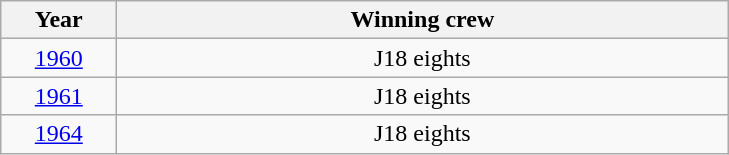<table class="wikitable" style="text-align:center">
<tr>
<th width=70>Year</th>
<th width=400>Winning crew</th>
</tr>
<tr>
<td><a href='#'>1960</a></td>
<td>J18 eights</td>
</tr>
<tr>
<td><a href='#'>1961</a></td>
<td>J18 eights</td>
</tr>
<tr>
<td><a href='#'>1964</a></td>
<td>J18 eights</td>
</tr>
</table>
